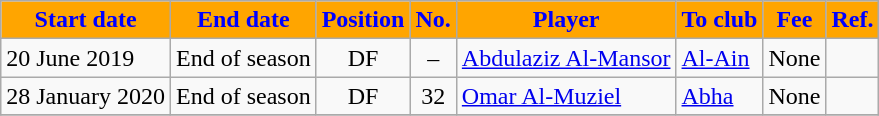<table class="wikitable sortable">
<tr>
<th style="background:orange; color:blue;"><strong>Start date</strong></th>
<th style="background:orange; color:blue;"><strong>End date</strong></th>
<th style="background:orange; color:blue;"><strong>Position</strong></th>
<th style="background:orange; color:blue;"><strong>No.</strong></th>
<th style="background:orange; color:blue;"><strong>Player</strong></th>
<th style="background:orange; color:blue;"><strong>To club</strong></th>
<th style="background:orange; color:blue;"><strong>Fee</strong></th>
<th style="background:orange; color:blue;"><strong>Ref.</strong></th>
</tr>
<tr>
<td>20 June 2019</td>
<td>End of season</td>
<td style="text-align:center;">DF</td>
<td style="text-align:center;">–</td>
<td style="text-align:left;"> <a href='#'>Abdulaziz Al-Mansor</a></td>
<td style="text-align:left;"> <a href='#'>Al-Ain</a></td>
<td>None</td>
<td></td>
</tr>
<tr>
<td>28 January 2020</td>
<td>End of season</td>
<td style="text-align:center;">DF</td>
<td style="text-align:center;">32</td>
<td style="text-align:left;"> <a href='#'>Omar Al-Muziel</a></td>
<td style="text-align:left;"> <a href='#'>Abha</a></td>
<td>None</td>
<td></td>
</tr>
<tr>
</tr>
</table>
